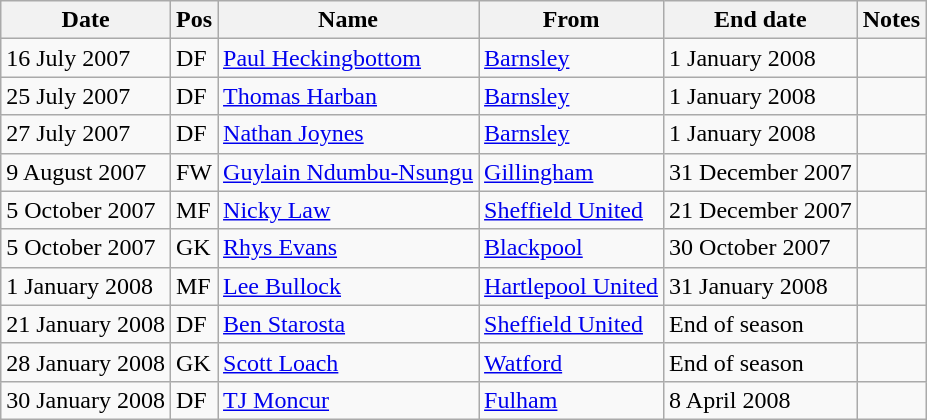<table class="wikitable">
<tr>
<th>Date</th>
<th>Pos</th>
<th>Name</th>
<th>From</th>
<th>End date</th>
<th>Notes</th>
</tr>
<tr>
<td>16 July 2007</td>
<td>DF</td>
<td><a href='#'>Paul Heckingbottom</a></td>
<td><a href='#'>Barnsley</a></td>
<td>1 January 2008</td>
<td></td>
</tr>
<tr>
<td>25 July 2007</td>
<td>DF</td>
<td><a href='#'>Thomas Harban</a></td>
<td><a href='#'>Barnsley</a></td>
<td>1 January 2008</td>
<td></td>
</tr>
<tr>
<td>27 July 2007</td>
<td>DF</td>
<td><a href='#'>Nathan Joynes</a></td>
<td><a href='#'>Barnsley</a></td>
<td>1 January 2008</td>
<td></td>
</tr>
<tr>
<td>9 August 2007</td>
<td>FW</td>
<td><a href='#'>Guylain Ndumbu-Nsungu</a></td>
<td><a href='#'>Gillingham</a></td>
<td>31 December 2007</td>
<td></td>
</tr>
<tr>
<td>5 October 2007</td>
<td>MF</td>
<td><a href='#'>Nicky Law</a></td>
<td><a href='#'>Sheffield United</a></td>
<td>21 December 2007</td>
<td></td>
</tr>
<tr>
<td>5 October 2007</td>
<td>GK</td>
<td><a href='#'>Rhys Evans</a></td>
<td><a href='#'>Blackpool</a></td>
<td>30 October 2007</td>
<td></td>
</tr>
<tr>
<td>1 January 2008</td>
<td>MF</td>
<td><a href='#'>Lee Bullock</a></td>
<td><a href='#'>Hartlepool United</a></td>
<td>31 January 2008</td>
<td></td>
</tr>
<tr>
<td>21 January 2008</td>
<td>DF</td>
<td><a href='#'>Ben Starosta</a></td>
<td><a href='#'>Sheffield United</a></td>
<td>End of season</td>
<td></td>
</tr>
<tr>
<td>28 January 2008</td>
<td>GK</td>
<td><a href='#'>Scott Loach</a></td>
<td><a href='#'>Watford</a></td>
<td>End of season</td>
<td></td>
</tr>
<tr>
<td>30 January 2008</td>
<td>DF</td>
<td><a href='#'>TJ Moncur</a></td>
<td><a href='#'>Fulham</a></td>
<td>8 April 2008</td>
<td></td>
</tr>
</table>
